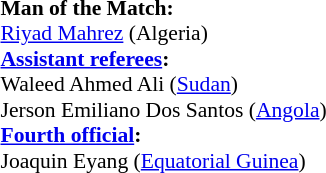<table width=50% style="font-size: 90%">
<tr>
<td><br><strong>Man of the Match:</strong>
<br><a href='#'>Riyad Mahrez</a> (Algeria)<br><strong><a href='#'>Assistant referees</a>:</strong>
<br>Waleed Ahmed Ali (<a href='#'>Sudan</a>)
<br>Jerson Emiliano Dos Santos (<a href='#'>Angola</a>)
<br><strong><a href='#'>Fourth official</a>:</strong>
<br>Joaquin Eyang (<a href='#'>Equatorial Guinea</a>)</td>
</tr>
</table>
